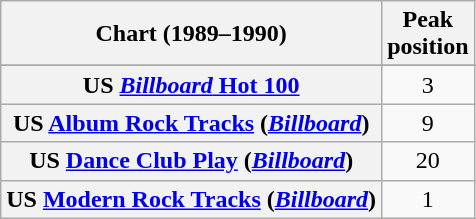<table class="wikitable sortable plainrowheaders" style="text-align:center">
<tr>
<th>Chart (1989–1990)</th>
<th>Peak<br>position</th>
</tr>
<tr>
</tr>
<tr>
</tr>
<tr>
</tr>
<tr>
</tr>
<tr>
<th scope="row">US <a href='#'><em>Billboard</em> Hot 100</a></th>
<td>3</td>
</tr>
<tr>
<th scope="row">US <a href='#'>Album Rock Tracks</a> (<em><a href='#'>Billboard</a></em>)</th>
<td>9</td>
</tr>
<tr>
<th scope="row">US <a href='#'>Dance Club Play</a> (<em><a href='#'>Billboard</a></em>)<br></th>
<td>20</td>
</tr>
<tr>
<th scope="row">US <a href='#'>Modern Rock Tracks</a> (<em><a href='#'>Billboard</a></em>)</th>
<td>1</td>
</tr>
</table>
